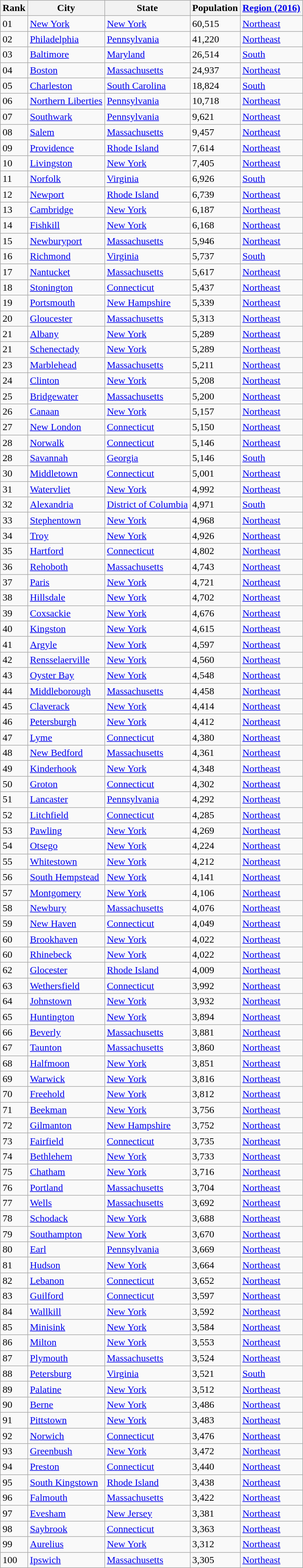<table class="wikitable sortable">
<tr>
<th>Rank</th>
<th>City</th>
<th>State</th>
<th>Population</th>
<th><a href='#'>Region (2016)</a></th>
</tr>
<tr>
<td>01</td>
<td><a href='#'>New York</a></td>
<td><a href='#'>New York</a></td>
<td>60,515</td>
<td><a href='#'>Northeast</a></td>
</tr>
<tr>
<td>02</td>
<td><a href='#'>Philadelphia</a></td>
<td><a href='#'>Pennsylvania</a></td>
<td>41,220</td>
<td><a href='#'>Northeast</a></td>
</tr>
<tr>
<td>03</td>
<td><a href='#'>Baltimore</a></td>
<td><a href='#'>Maryland</a></td>
<td>26,514</td>
<td><a href='#'>South</a></td>
</tr>
<tr>
<td>04</td>
<td><a href='#'>Boston</a></td>
<td><a href='#'>Massachusetts</a></td>
<td>24,937</td>
<td><a href='#'>Northeast</a></td>
</tr>
<tr>
<td>05</td>
<td><a href='#'>Charleston</a></td>
<td><a href='#'>South Carolina</a></td>
<td>18,824</td>
<td><a href='#'>South</a></td>
</tr>
<tr>
<td>06</td>
<td><a href='#'>Northern Liberties</a></td>
<td><a href='#'>Pennsylvania</a></td>
<td>10,718</td>
<td><a href='#'>Northeast</a></td>
</tr>
<tr>
<td>07</td>
<td><a href='#'>Southwark</a></td>
<td><a href='#'>Pennsylvania</a></td>
<td>9,621</td>
<td><a href='#'>Northeast</a></td>
</tr>
<tr>
<td>08</td>
<td><a href='#'>Salem</a></td>
<td><a href='#'>Massachusetts</a></td>
<td>9,457</td>
<td><a href='#'>Northeast</a></td>
</tr>
<tr>
<td>09</td>
<td><a href='#'>Providence</a></td>
<td><a href='#'>Rhode Island</a></td>
<td>7,614</td>
<td><a href='#'>Northeast</a></td>
</tr>
<tr>
<td>10</td>
<td><a href='#'>Livingston</a></td>
<td><a href='#'>New York</a></td>
<td>7,405</td>
<td><a href='#'>Northeast</a></td>
</tr>
<tr>
<td>11</td>
<td><a href='#'>Norfolk</a></td>
<td><a href='#'>Virginia</a></td>
<td>6,926</td>
<td><a href='#'>South</a></td>
</tr>
<tr>
<td>12</td>
<td><a href='#'>Newport</a></td>
<td><a href='#'>Rhode Island</a></td>
<td>6,739</td>
<td><a href='#'>Northeast</a></td>
</tr>
<tr>
<td>13</td>
<td><a href='#'>Cambridge</a></td>
<td><a href='#'>New York</a></td>
<td>6,187</td>
<td><a href='#'>Northeast</a></td>
</tr>
<tr>
<td>14</td>
<td><a href='#'>Fishkill</a></td>
<td><a href='#'>New York</a></td>
<td>6,168</td>
<td><a href='#'>Northeast</a></td>
</tr>
<tr>
<td>15</td>
<td><a href='#'>Newburyport</a></td>
<td><a href='#'>Massachusetts</a></td>
<td>5,946</td>
<td><a href='#'>Northeast</a></td>
</tr>
<tr>
<td>16</td>
<td><a href='#'>Richmond</a></td>
<td><a href='#'>Virginia</a></td>
<td>5,737</td>
<td><a href='#'>South</a></td>
</tr>
<tr>
<td>17</td>
<td><a href='#'>Nantucket</a></td>
<td><a href='#'>Massachusetts</a></td>
<td>5,617</td>
<td><a href='#'>Northeast</a></td>
</tr>
<tr>
<td>18</td>
<td><a href='#'>Stonington</a></td>
<td><a href='#'>Connecticut</a></td>
<td>5,437</td>
<td><a href='#'>Northeast</a></td>
</tr>
<tr>
<td>19</td>
<td><a href='#'>Portsmouth</a></td>
<td><a href='#'>New Hampshire</a></td>
<td>5,339</td>
<td><a href='#'>Northeast</a></td>
</tr>
<tr>
<td>20</td>
<td><a href='#'>Gloucester</a></td>
<td><a href='#'>Massachusetts</a></td>
<td>5,313</td>
<td><a href='#'>Northeast</a></td>
</tr>
<tr>
<td>21</td>
<td><a href='#'>Albany</a></td>
<td><a href='#'>New York</a></td>
<td>5,289</td>
<td><a href='#'>Northeast</a></td>
</tr>
<tr>
<td>21</td>
<td><a href='#'>Schenectady</a></td>
<td><a href='#'>New York</a></td>
<td>5,289</td>
<td><a href='#'>Northeast</a></td>
</tr>
<tr>
<td>23</td>
<td><a href='#'>Marblehead</a></td>
<td><a href='#'>Massachusetts</a></td>
<td>5,211</td>
<td><a href='#'>Northeast</a></td>
</tr>
<tr>
<td>24</td>
<td><a href='#'>Clinton</a></td>
<td><a href='#'>New York</a></td>
<td>5,208</td>
<td><a href='#'>Northeast</a></td>
</tr>
<tr>
<td>25</td>
<td><a href='#'>Bridgewater</a></td>
<td><a href='#'>Massachusetts</a></td>
<td>5,200</td>
<td><a href='#'>Northeast</a></td>
</tr>
<tr>
<td>26</td>
<td><a href='#'>Canaan</a></td>
<td><a href='#'>New York</a></td>
<td>5,157</td>
<td><a href='#'>Northeast</a></td>
</tr>
<tr>
<td>27</td>
<td><a href='#'>New London</a></td>
<td><a href='#'>Connecticut</a></td>
<td>5,150</td>
<td><a href='#'>Northeast</a></td>
</tr>
<tr>
<td>28</td>
<td><a href='#'>Norwalk</a></td>
<td><a href='#'>Connecticut</a></td>
<td>5,146</td>
<td><a href='#'>Northeast</a></td>
</tr>
<tr>
<td>28</td>
<td><a href='#'>Savannah</a></td>
<td><a href='#'>Georgia</a></td>
<td>5,146</td>
<td><a href='#'>South</a></td>
</tr>
<tr>
<td>30</td>
<td><a href='#'>Middletown</a></td>
<td><a href='#'>Connecticut</a></td>
<td>5,001</td>
<td><a href='#'>Northeast</a></td>
</tr>
<tr>
<td>31</td>
<td><a href='#'>Watervliet</a></td>
<td><a href='#'>New York</a></td>
<td>4,992</td>
<td><a href='#'>Northeast</a></td>
</tr>
<tr>
<td>32</td>
<td><a href='#'>Alexandria</a></td>
<td><a href='#'>District of Columbia</a></td>
<td>4,971</td>
<td><a href='#'>South</a></td>
</tr>
<tr>
<td>33</td>
<td><a href='#'>Stephentown</a></td>
<td><a href='#'>New York</a></td>
<td>4,968</td>
<td><a href='#'>Northeast</a></td>
</tr>
<tr>
<td>34</td>
<td><a href='#'>Troy</a></td>
<td><a href='#'>New York</a></td>
<td>4,926</td>
<td><a href='#'>Northeast</a></td>
</tr>
<tr>
<td>35</td>
<td><a href='#'>Hartford</a></td>
<td><a href='#'>Connecticut</a></td>
<td>4,802</td>
<td><a href='#'>Northeast</a></td>
</tr>
<tr>
<td>36</td>
<td><a href='#'>Rehoboth</a></td>
<td><a href='#'>Massachusetts</a></td>
<td>4,743</td>
<td><a href='#'>Northeast</a></td>
</tr>
<tr>
<td>37</td>
<td><a href='#'>Paris</a></td>
<td><a href='#'>New York</a></td>
<td>4,721</td>
<td><a href='#'>Northeast</a></td>
</tr>
<tr>
<td>38</td>
<td><a href='#'>Hillsdale</a></td>
<td><a href='#'>New York</a></td>
<td>4,702</td>
<td><a href='#'>Northeast</a></td>
</tr>
<tr>
<td>39</td>
<td><a href='#'>Coxsackie</a></td>
<td><a href='#'>New York</a></td>
<td>4,676</td>
<td><a href='#'>Northeast</a></td>
</tr>
<tr>
<td>40</td>
<td><a href='#'>Kingston</a></td>
<td><a href='#'>New York</a></td>
<td>4,615</td>
<td><a href='#'>Northeast</a></td>
</tr>
<tr>
<td>41</td>
<td><a href='#'>Argyle</a></td>
<td><a href='#'>New York</a></td>
<td>4,597</td>
<td><a href='#'>Northeast</a></td>
</tr>
<tr>
<td>42</td>
<td><a href='#'>Rensselaerville</a></td>
<td><a href='#'>New York</a></td>
<td>4,560</td>
<td><a href='#'>Northeast</a></td>
</tr>
<tr>
<td>43</td>
<td><a href='#'>Oyster Bay</a></td>
<td><a href='#'>New York</a></td>
<td>4,548</td>
<td><a href='#'>Northeast</a></td>
</tr>
<tr>
<td>44</td>
<td><a href='#'>Middleborough</a></td>
<td><a href='#'>Massachusetts</a></td>
<td>4,458</td>
<td><a href='#'>Northeast</a></td>
</tr>
<tr>
<td>45</td>
<td><a href='#'>Claverack</a></td>
<td><a href='#'>New York</a></td>
<td>4,414</td>
<td><a href='#'>Northeast</a></td>
</tr>
<tr>
<td>46</td>
<td><a href='#'>Petersburgh</a></td>
<td><a href='#'>New York</a></td>
<td>4,412</td>
<td><a href='#'>Northeast</a></td>
</tr>
<tr>
<td>47</td>
<td><a href='#'>Lyme</a></td>
<td><a href='#'>Connecticut</a></td>
<td>4,380</td>
<td><a href='#'>Northeast</a></td>
</tr>
<tr>
<td>48</td>
<td><a href='#'>New Bedford</a></td>
<td><a href='#'>Massachusetts</a></td>
<td>4,361</td>
<td><a href='#'>Northeast</a></td>
</tr>
<tr>
<td>49</td>
<td><a href='#'>Kinderhook</a></td>
<td><a href='#'>New York</a></td>
<td>4,348</td>
<td><a href='#'>Northeast</a></td>
</tr>
<tr>
<td>50</td>
<td><a href='#'>Groton</a></td>
<td><a href='#'>Connecticut</a></td>
<td>4,302</td>
<td><a href='#'>Northeast</a></td>
</tr>
<tr>
<td>51</td>
<td><a href='#'>Lancaster</a></td>
<td><a href='#'>Pennsylvania</a></td>
<td>4,292</td>
<td><a href='#'>Northeast</a></td>
</tr>
<tr>
<td>52</td>
<td><a href='#'>Litchfield</a></td>
<td><a href='#'>Connecticut</a></td>
<td>4,285</td>
<td><a href='#'>Northeast</a></td>
</tr>
<tr>
<td>53</td>
<td><a href='#'>Pawling</a></td>
<td><a href='#'>New York</a></td>
<td>4,269</td>
<td><a href='#'>Northeast</a></td>
</tr>
<tr>
<td>54</td>
<td><a href='#'>Otsego</a></td>
<td><a href='#'>New York</a></td>
<td>4,224</td>
<td><a href='#'>Northeast</a></td>
</tr>
<tr>
<td>55</td>
<td><a href='#'>Whitestown</a></td>
<td><a href='#'>New York</a></td>
<td>4,212</td>
<td><a href='#'>Northeast</a></td>
</tr>
<tr>
<td>56</td>
<td><a href='#'>South Hempstead</a></td>
<td><a href='#'>New York</a></td>
<td>4,141</td>
<td><a href='#'>Northeast</a></td>
</tr>
<tr>
<td>57</td>
<td><a href='#'>Montgomery</a></td>
<td><a href='#'>New York</a></td>
<td>4,106</td>
<td><a href='#'>Northeast</a></td>
</tr>
<tr>
<td>58</td>
<td><a href='#'>Newbury</a></td>
<td><a href='#'>Massachusetts</a></td>
<td>4,076</td>
<td><a href='#'>Northeast</a></td>
</tr>
<tr>
<td>59</td>
<td><a href='#'>New Haven</a></td>
<td><a href='#'>Connecticut</a></td>
<td>4,049</td>
<td><a href='#'>Northeast</a></td>
</tr>
<tr>
<td>60</td>
<td><a href='#'>Brookhaven</a></td>
<td><a href='#'>New York</a></td>
<td>4,022</td>
<td><a href='#'>Northeast</a></td>
</tr>
<tr>
<td>60</td>
<td><a href='#'>Rhinebeck</a></td>
<td><a href='#'>New York</a></td>
<td>4,022</td>
<td><a href='#'>Northeast</a></td>
</tr>
<tr>
<td>62</td>
<td><a href='#'>Glocester</a></td>
<td><a href='#'>Rhode Island</a></td>
<td>4,009</td>
<td><a href='#'>Northeast</a></td>
</tr>
<tr>
<td>63</td>
<td><a href='#'>Wethersfield</a></td>
<td><a href='#'>Connecticut</a></td>
<td>3,992</td>
<td><a href='#'>Northeast</a></td>
</tr>
<tr>
<td>64</td>
<td><a href='#'>Johnstown</a></td>
<td><a href='#'>New York</a></td>
<td>3,932</td>
<td><a href='#'>Northeast</a></td>
</tr>
<tr>
<td>65</td>
<td><a href='#'>Huntington</a></td>
<td><a href='#'>New York</a></td>
<td>3,894</td>
<td><a href='#'>Northeast</a></td>
</tr>
<tr>
<td>66</td>
<td><a href='#'>Beverly</a></td>
<td><a href='#'>Massachusetts</a></td>
<td>3,881</td>
<td><a href='#'>Northeast</a></td>
</tr>
<tr>
<td>67</td>
<td><a href='#'>Taunton</a></td>
<td><a href='#'>Massachusetts</a></td>
<td>3,860</td>
<td><a href='#'>Northeast</a></td>
</tr>
<tr>
<td>68</td>
<td><a href='#'>Halfmoon</a></td>
<td><a href='#'>New York</a></td>
<td>3,851</td>
<td><a href='#'>Northeast</a></td>
</tr>
<tr>
<td>69</td>
<td><a href='#'>Warwick</a></td>
<td><a href='#'>New York</a></td>
<td>3,816</td>
<td><a href='#'>Northeast</a></td>
</tr>
<tr>
<td>70</td>
<td><a href='#'>Freehold</a></td>
<td><a href='#'>New York</a></td>
<td>3,812</td>
<td><a href='#'>Northeast</a></td>
</tr>
<tr>
<td>71</td>
<td><a href='#'>Beekman</a></td>
<td><a href='#'>New York</a></td>
<td>3,756</td>
<td><a href='#'>Northeast</a></td>
</tr>
<tr>
<td>72</td>
<td><a href='#'>Gilmanton</a></td>
<td><a href='#'>New Hampshire</a></td>
<td>3,752</td>
<td><a href='#'>Northeast</a></td>
</tr>
<tr>
<td>73</td>
<td><a href='#'>Fairfield</a></td>
<td><a href='#'>Connecticut</a></td>
<td>3,735</td>
<td><a href='#'>Northeast</a></td>
</tr>
<tr>
<td>74</td>
<td><a href='#'>Bethlehem</a></td>
<td><a href='#'>New York</a></td>
<td>3,733</td>
<td><a href='#'>Northeast</a></td>
</tr>
<tr>
<td>75</td>
<td><a href='#'>Chatham</a></td>
<td><a href='#'>New York</a></td>
<td>3,716</td>
<td><a href='#'>Northeast</a></td>
</tr>
<tr>
<td>76</td>
<td><a href='#'>Portland</a></td>
<td><a href='#'>Massachusetts</a></td>
<td>3,704</td>
<td><a href='#'>Northeast</a></td>
</tr>
<tr>
<td>77</td>
<td><a href='#'>Wells</a></td>
<td><a href='#'>Massachusetts</a></td>
<td>3,692</td>
<td><a href='#'>Northeast</a></td>
</tr>
<tr>
<td>78</td>
<td><a href='#'>Schodack</a></td>
<td><a href='#'>New York</a></td>
<td>3,688</td>
<td><a href='#'>Northeast</a></td>
</tr>
<tr>
<td>79</td>
<td><a href='#'>Southampton</a></td>
<td><a href='#'>New York</a></td>
<td>3,670</td>
<td><a href='#'>Northeast</a></td>
</tr>
<tr>
<td>80</td>
<td><a href='#'>Earl</a></td>
<td><a href='#'>Pennsylvania</a></td>
<td>3,669</td>
<td><a href='#'>Northeast</a></td>
</tr>
<tr>
<td>81</td>
<td><a href='#'>Hudson</a></td>
<td><a href='#'>New York</a></td>
<td>3,664</td>
<td><a href='#'>Northeast</a></td>
</tr>
<tr>
<td>82</td>
<td><a href='#'>Lebanon</a></td>
<td><a href='#'>Connecticut</a></td>
<td>3,652</td>
<td><a href='#'>Northeast</a></td>
</tr>
<tr>
<td>83</td>
<td><a href='#'>Guilford</a></td>
<td><a href='#'>Connecticut</a></td>
<td>3,597</td>
<td><a href='#'>Northeast</a></td>
</tr>
<tr>
<td>84</td>
<td><a href='#'>Wallkill</a></td>
<td><a href='#'>New York</a></td>
<td>3,592</td>
<td><a href='#'>Northeast</a></td>
</tr>
<tr>
<td>85</td>
<td><a href='#'>Minisink</a></td>
<td><a href='#'>New York</a></td>
<td>3,584</td>
<td><a href='#'>Northeast</a></td>
</tr>
<tr>
<td>86</td>
<td><a href='#'>Milton</a></td>
<td><a href='#'>New York</a></td>
<td>3,553</td>
<td><a href='#'>Northeast</a></td>
</tr>
<tr>
<td>87</td>
<td><a href='#'>Plymouth</a></td>
<td><a href='#'>Massachusetts</a></td>
<td>3,524</td>
<td><a href='#'>Northeast</a></td>
</tr>
<tr>
<td>88</td>
<td><a href='#'>Petersburg</a></td>
<td><a href='#'>Virginia</a></td>
<td>3,521</td>
<td><a href='#'>South</a></td>
</tr>
<tr>
<td>89</td>
<td><a href='#'>Palatine</a></td>
<td><a href='#'>New York</a></td>
<td>3,512</td>
<td><a href='#'>Northeast</a></td>
</tr>
<tr>
<td>90</td>
<td><a href='#'>Berne</a></td>
<td><a href='#'>New York</a></td>
<td>3,486</td>
<td><a href='#'>Northeast</a></td>
</tr>
<tr>
<td>91</td>
<td><a href='#'>Pittstown</a></td>
<td><a href='#'>New York</a></td>
<td>3,483</td>
<td><a href='#'>Northeast</a></td>
</tr>
<tr>
<td>92</td>
<td><a href='#'>Norwich</a></td>
<td><a href='#'>Connecticut</a></td>
<td>3,476</td>
<td><a href='#'>Northeast</a></td>
</tr>
<tr>
<td>93</td>
<td><a href='#'>Greenbush</a></td>
<td><a href='#'>New York</a></td>
<td>3,472</td>
<td><a href='#'>Northeast</a></td>
</tr>
<tr>
<td>94</td>
<td><a href='#'>Preston</a></td>
<td><a href='#'>Connecticut</a></td>
<td>3,440</td>
<td><a href='#'>Northeast</a></td>
</tr>
<tr>
<td>95</td>
<td><a href='#'>South Kingstown</a></td>
<td><a href='#'>Rhode Island</a></td>
<td>3,438</td>
<td><a href='#'>Northeast</a></td>
</tr>
<tr>
<td>96</td>
<td><a href='#'>Falmouth</a></td>
<td><a href='#'>Massachusetts</a></td>
<td>3,422</td>
<td><a href='#'>Northeast</a></td>
</tr>
<tr>
<td>97</td>
<td><a href='#'>Evesham</a></td>
<td><a href='#'>New Jersey</a></td>
<td>3,381</td>
<td><a href='#'>Northeast</a></td>
</tr>
<tr>
<td>98</td>
<td><a href='#'>Saybrook</a></td>
<td><a href='#'>Connecticut</a></td>
<td>3,363</td>
<td><a href='#'>Northeast</a></td>
</tr>
<tr>
<td>99</td>
<td><a href='#'>Aurelius</a></td>
<td><a href='#'>New York</a></td>
<td>3,312</td>
<td><a href='#'>Northeast</a></td>
</tr>
<tr>
<td>100</td>
<td><a href='#'>Ipswich</a></td>
<td><a href='#'>Massachusetts</a></td>
<td>3,305</td>
<td><a href='#'>Northeast</a></td>
</tr>
</table>
